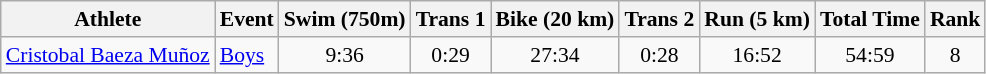<table class="wikitable" style="font-size:90%;">
<tr>
<th>Athlete</th>
<th>Event</th>
<th>Swim (750m)</th>
<th>Trans 1</th>
<th>Bike (20 km)</th>
<th>Trans 2</th>
<th>Run (5 km)</th>
<th>Total Time</th>
<th>Rank</th>
</tr>
<tr align=center>
<td align=left><a href='#'>Cristobal Baeza Muñoz</a></td>
<td align=left><a href='#'>Boys</a></td>
<td>9:36</td>
<td>0:29</td>
<td>27:34</td>
<td>0:28</td>
<td>16:52</td>
<td>54:59</td>
<td>8</td>
</tr>
</table>
